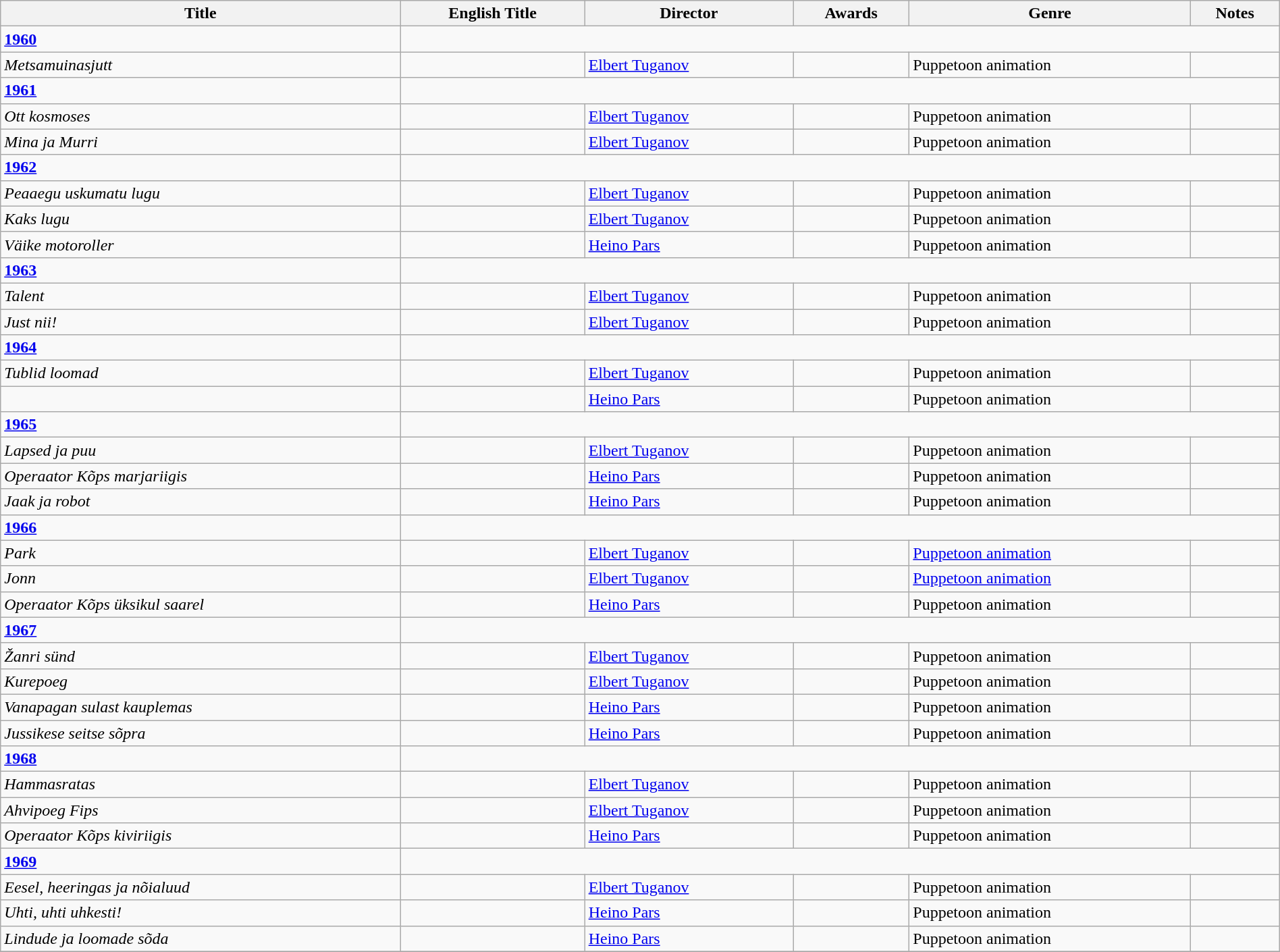<table class="wikitable" width= "100%">
<tr>
<th>Title</th>
<th>English Title</th>
<th>Director</th>
<th>Awards</th>
<th>Genre</th>
<th>Notes</th>
</tr>
<tr>
<td><strong><a href='#'>1960</a></strong></td>
</tr>
<tr>
<td><em>Metsamuinasjutt</em></td>
<td></td>
<td><a href='#'>Elbert Tuganov</a></td>
<td></td>
<td>Puppetoon animation</td>
<td></td>
</tr>
<tr>
<td><strong><a href='#'>1961</a></strong></td>
</tr>
<tr>
<td><em>Ott kosmoses</em></td>
<td></td>
<td><a href='#'>Elbert Tuganov</a></td>
<td></td>
<td>Puppetoon animation</td>
<td></td>
</tr>
<tr>
<td><em>Mina ja Murri</em></td>
<td></td>
<td><a href='#'>Elbert Tuganov</a></td>
<td></td>
<td>Puppetoon animation</td>
<td></td>
</tr>
<tr>
<td><strong><a href='#'>1962</a></strong></td>
</tr>
<tr>
<td><em>Peaaegu uskumatu lugu</em></td>
<td></td>
<td><a href='#'>Elbert Tuganov</a></td>
<td></td>
<td>Puppetoon animation</td>
<td></td>
</tr>
<tr>
<td><em>Kaks lugu</em></td>
<td></td>
<td><a href='#'>Elbert Tuganov</a></td>
<td></td>
<td>Puppetoon animation</td>
<td></td>
</tr>
<tr>
<td><em>Väike motoroller</em></td>
<td></td>
<td><a href='#'>Heino Pars</a></td>
<td></td>
<td>Puppetoon animation</td>
<td></td>
</tr>
<tr>
<td><strong><a href='#'>1963</a></strong></td>
</tr>
<tr>
<td><em>Talent</em></td>
<td></td>
<td><a href='#'>Elbert Tuganov</a></td>
<td></td>
<td>Puppetoon animation</td>
<td></td>
</tr>
<tr>
<td><em>Just nii!</em></td>
<td></td>
<td><a href='#'>Elbert Tuganov</a></td>
<td></td>
<td>Puppetoon animation</td>
<td></td>
</tr>
<tr>
<td><strong><a href='#'>1964</a></strong></td>
</tr>
<tr>
<td><em>Tublid loomad</em></td>
<td></td>
<td><a href='#'>Elbert Tuganov</a></td>
<td></td>
<td>Puppetoon animation</td>
<td></td>
</tr>
<tr>
<td><em></em></td>
<td></td>
<td><a href='#'>Heino Pars</a></td>
<td></td>
<td>Puppetoon animation</td>
<td></td>
</tr>
<tr>
<td><strong><a href='#'>1965</a></strong></td>
</tr>
<tr>
<td><em>Lapsed ja puu</em></td>
<td></td>
<td><a href='#'>Elbert Tuganov</a></td>
<td></td>
<td>Puppetoon animation</td>
<td></td>
</tr>
<tr>
<td><em>Operaator Kõps marjariigis</em></td>
<td></td>
<td><a href='#'>Heino Pars</a></td>
<td></td>
<td>Puppetoon animation</td>
<td></td>
</tr>
<tr>
<td><em>Jaak ja robot</em></td>
<td></td>
<td><a href='#'>Heino Pars</a></td>
<td></td>
<td>Puppetoon animation</td>
<td></td>
</tr>
<tr>
<td><strong><a href='#'>1966</a></strong></td>
</tr>
<tr>
<td><em>Park</em></td>
<td></td>
<td><a href='#'>Elbert Tuganov</a></td>
<td></td>
<td><a href='#'>Puppetoon animation</a></td>
<td></td>
</tr>
<tr>
<td><em>Jonn</em></td>
<td></td>
<td><a href='#'>Elbert Tuganov</a></td>
<td></td>
<td><a href='#'>Puppetoon animation</a></td>
<td></td>
</tr>
<tr>
<td><em>Operaator Kõps üksikul saarel</em></td>
<td></td>
<td><a href='#'>Heino Pars</a></td>
<td></td>
<td>Puppetoon animation</td>
<td></td>
</tr>
<tr>
<td><strong><a href='#'>1967</a></strong></td>
</tr>
<tr>
<td><em>Žanri sünd</em></td>
<td></td>
<td><a href='#'>Elbert Tuganov</a></td>
<td></td>
<td>Puppetoon animation</td>
<td></td>
</tr>
<tr>
<td><em>Kurepoeg</em></td>
<td></td>
<td><a href='#'>Elbert Tuganov</a></td>
<td></td>
<td>Puppetoon animation</td>
<td></td>
</tr>
<tr>
<td><em>Vanapagan sulast kauplemas</em></td>
<td></td>
<td><a href='#'>Heino Pars</a></td>
<td></td>
<td>Puppetoon animation</td>
<td></td>
</tr>
<tr>
<td><em>Jussikese seitse sõpra</em></td>
<td></td>
<td><a href='#'>Heino Pars</a></td>
<td></td>
<td>Puppetoon animation</td>
<td></td>
</tr>
<tr>
<td><strong><a href='#'>1968</a></strong></td>
</tr>
<tr>
<td><em>Hammasratas</em></td>
<td></td>
<td><a href='#'>Elbert Tuganov</a></td>
<td></td>
<td>Puppetoon animation</td>
<td></td>
</tr>
<tr>
<td><em>Ahvipoeg Fips</em></td>
<td></td>
<td><a href='#'>Elbert Tuganov</a></td>
<td></td>
<td>Puppetoon animation</td>
<td></td>
</tr>
<tr>
<td><em>Operaator Kõps kiviriigis</em></td>
<td></td>
<td><a href='#'>Heino Pars</a></td>
<td></td>
<td>Puppetoon animation</td>
<td></td>
</tr>
<tr>
<td><strong><a href='#'>1969</a></strong></td>
</tr>
<tr>
<td><em>Eesel, heeringas ja nõialuud</em></td>
<td></td>
<td><a href='#'>Elbert Tuganov</a></td>
<td></td>
<td>Puppetoon animation</td>
<td></td>
</tr>
<tr>
<td><em>Uhti, uhti uhkesti!</em></td>
<td></td>
<td><a href='#'>Heino Pars</a></td>
<td></td>
<td>Puppetoon animation</td>
<td></td>
</tr>
<tr>
<td><em>Lindude ja loomade sõda</em></td>
<td></td>
<td><a href='#'>Heino Pars</a></td>
<td></td>
<td>Puppetoon animation</td>
<td></td>
</tr>
<tr>
</tr>
</table>
